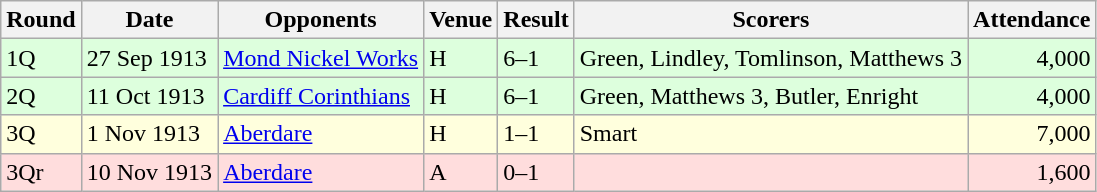<table class="wikitable">
<tr>
<th>Round</th>
<th>Date</th>
<th>Opponents</th>
<th>Venue</th>
<th>Result</th>
<th>Scorers</th>
<th>Attendance</th>
</tr>
<tr bgcolor="#ddffdd">
<td>1Q</td>
<td>27 Sep 1913</td>
<td><a href='#'>Mond Nickel Works</a></td>
<td>H</td>
<td>6–1</td>
<td>Green, Lindley, Tomlinson, Matthews 3</td>
<td align="right">4,000</td>
</tr>
<tr bgcolor="#ddffdd">
<td>2Q</td>
<td>11 Oct 1913</td>
<td><a href='#'>Cardiff Corinthians</a></td>
<td>H</td>
<td>6–1</td>
<td>Green, Matthews 3, Butler, Enright</td>
<td align="right">4,000</td>
</tr>
<tr bgcolor="#ffffdd">
<td>3Q</td>
<td>1 Nov 1913</td>
<td><a href='#'>Aberdare</a></td>
<td>H</td>
<td>1–1</td>
<td>Smart</td>
<td align="right">7,000</td>
</tr>
<tr bgcolor="#ffdddd">
<td>3Qr</td>
<td>10 Nov 1913</td>
<td><a href='#'>Aberdare</a></td>
<td>A</td>
<td>0–1</td>
<td></td>
<td align="right">1,600</td>
</tr>
</table>
